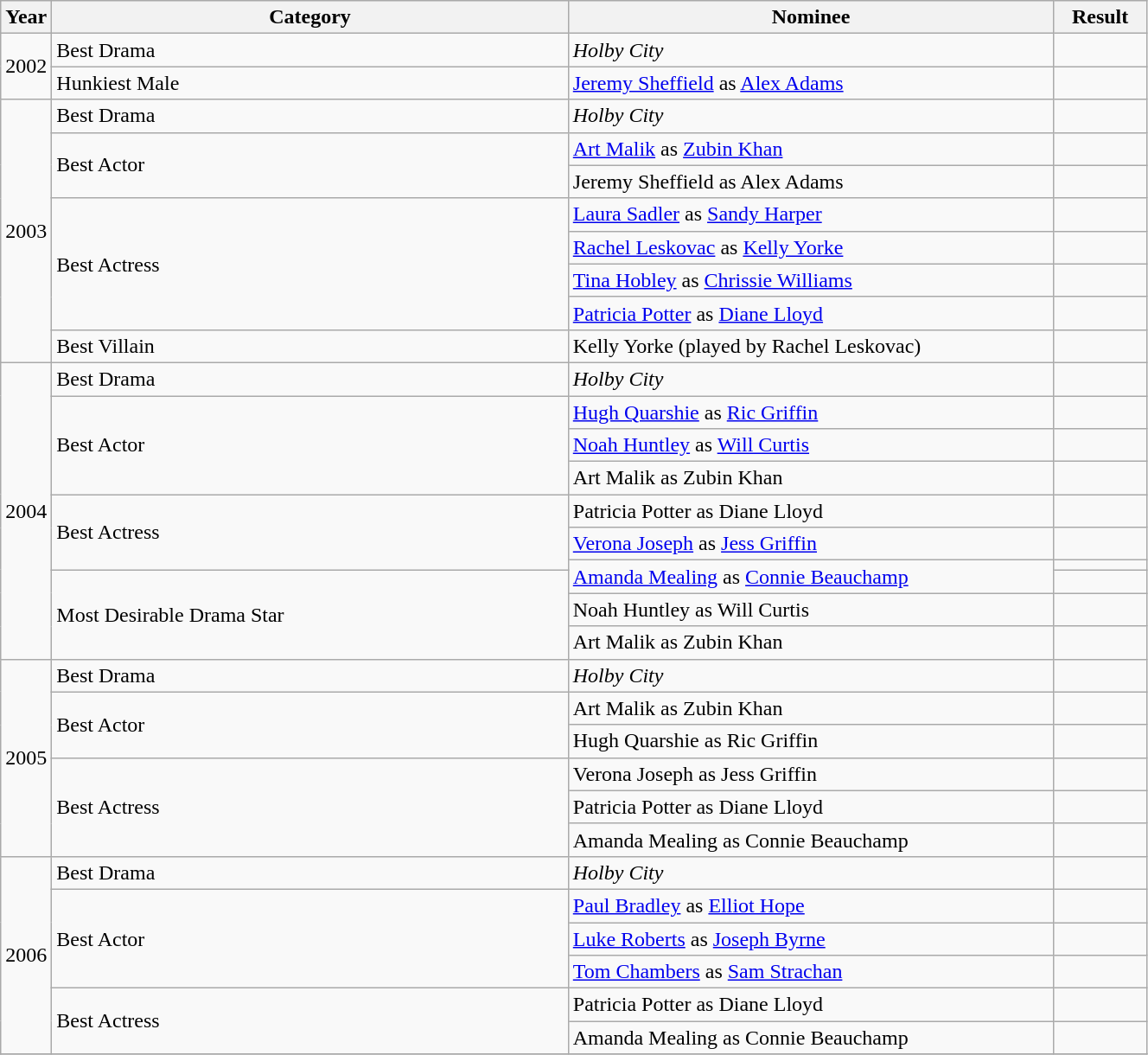<table class="wikitable" width=70%>
<tr>
<th scope="col">Year</th>
<th width="400" scope="col">Category</th>
<th width="375" scope="col">Nominee</th>
<th width="65" scope="col">Result</th>
</tr>
<tr>
<td rowspan="2">2002</td>
<td scope="row">Best Drama</td>
<td><em>Holby City</em></td>
<td></td>
</tr>
<tr>
<td scope="row">Hunkiest Male</td>
<td><a href='#'>Jeremy Sheffield</a> as <a href='#'>Alex Adams</a></td>
<td></td>
</tr>
<tr>
<td rowspan="8">2003</td>
<td scope="row">Best Drama</td>
<td><em>Holby City</em></td>
<td></td>
</tr>
<tr>
<td rowspan="2" scope="row">Best Actor</td>
<td><a href='#'>Art Malik</a> as <a href='#'>Zubin Khan</a></td>
<td></td>
</tr>
<tr>
<td>Jeremy Sheffield as Alex Adams</td>
<td></td>
</tr>
<tr>
<td rowspan="4" scope="row">Best Actress</td>
<td><a href='#'>Laura Sadler</a> as <a href='#'>Sandy Harper</a></td>
<td></td>
</tr>
<tr>
<td><a href='#'>Rachel Leskovac</a> as <a href='#'>Kelly Yorke</a></td>
<td></td>
</tr>
<tr>
<td><a href='#'>Tina Hobley</a> as <a href='#'>Chrissie Williams</a></td>
<td></td>
</tr>
<tr>
<td><a href='#'>Patricia Potter</a> as <a href='#'>Diane Lloyd</a></td>
<td></td>
</tr>
<tr>
<td scope="row">Best Villain</td>
<td>Kelly Yorke (played by Rachel Leskovac)</td>
<td></td>
</tr>
<tr>
<td rowspan="10">2004</td>
<td scope="row">Best Drama</td>
<td><em>Holby City</em></td>
<td></td>
</tr>
<tr>
<td rowspan="3" scope="row">Best Actor</td>
<td><a href='#'>Hugh Quarshie</a> as <a href='#'>Ric Griffin</a></td>
<td></td>
</tr>
<tr>
<td><a href='#'>Noah Huntley</a> as <a href='#'>Will Curtis</a></td>
<td></td>
</tr>
<tr>
<td>Art Malik as Zubin Khan</td>
<td></td>
</tr>
<tr>
<td rowspan="3" scope="row">Best Actress</td>
<td>Patricia Potter as Diane Lloyd</td>
<td></td>
</tr>
<tr>
<td><a href='#'>Verona Joseph</a> as <a href='#'>Jess Griffin</a></td>
<td></td>
</tr>
<tr>
<td rowspan="2" scope="row"><a href='#'>Amanda Mealing</a> as <a href='#'>Connie Beauchamp</a></td>
<td></td>
</tr>
<tr>
<td rowspan="3" scope="row">Most Desirable Drama Star</td>
<td></td>
</tr>
<tr>
<td>Noah Huntley as Will Curtis</td>
<td></td>
</tr>
<tr>
<td>Art Malik as Zubin Khan</td>
<td></td>
</tr>
<tr>
<td rowspan="6">2005</td>
<td scope="row">Best Drama</td>
<td><em>Holby City</em></td>
<td></td>
</tr>
<tr>
<td rowspan="2" scope="row">Best Actor</td>
<td>Art Malik as Zubin Khan</td>
<td></td>
</tr>
<tr>
<td>Hugh Quarshie as Ric Griffin</td>
<td></td>
</tr>
<tr>
<td rowspan="3" scope="row">Best Actress</td>
<td>Verona Joseph as Jess Griffin</td>
<td></td>
</tr>
<tr>
<td>Patricia Potter as Diane Lloyd</td>
<td></td>
</tr>
<tr>
<td>Amanda Mealing as Connie Beauchamp</td>
<td></td>
</tr>
<tr>
<td rowspan="6">2006</td>
<td scope="row">Best Drama</td>
<td><em>Holby City</em></td>
<td></td>
</tr>
<tr>
<td rowspan="3" scope="row">Best Actor</td>
<td><a href='#'>Paul Bradley</a> as <a href='#'>Elliot Hope</a></td>
<td></td>
</tr>
<tr>
<td><a href='#'>Luke Roberts</a> as <a href='#'>Joseph Byrne</a></td>
<td></td>
</tr>
<tr>
<td><a href='#'>Tom Chambers</a> as <a href='#'>Sam Strachan</a></td>
<td></td>
</tr>
<tr>
<td rowspan="2" scope="row">Best Actress</td>
<td>Patricia Potter as Diane Lloyd</td>
<td></td>
</tr>
<tr>
<td>Amanda Mealing as Connie Beauchamp</td>
<td></td>
</tr>
<tr>
</tr>
</table>
